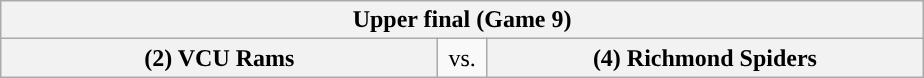<table class="wikitable">
<tr>
<th style="width: 594px;" colspan=3>Upper final (Game 9)</th>
</tr>
<tr>
<th style="width: 284px; ">(2) VCU Rams</th>
<td style="width: 25px; text-align:center">vs.</td>
<th style="width: 284px; ">(4) Richmond Spiders</th>
</tr>
</table>
